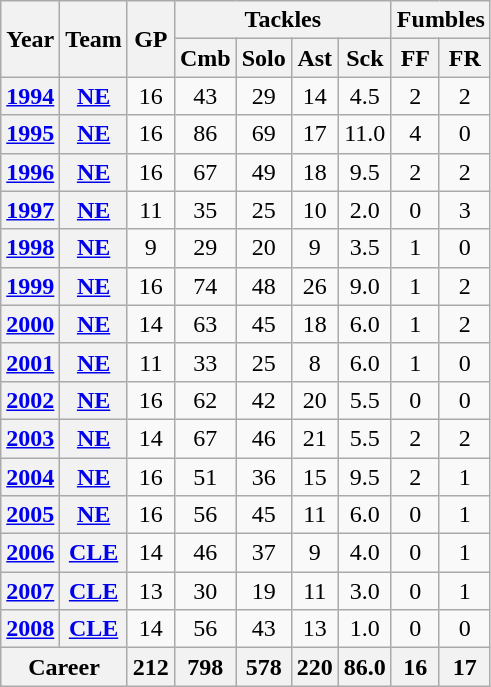<table class="wikitable" style="text-align: center;">
<tr>
<th rowspan="2">Year</th>
<th rowspan="2">Team</th>
<th rowspan="2">GP</th>
<th colspan="4">Tackles</th>
<th colspan="2">Fumbles</th>
</tr>
<tr>
<th>Cmb</th>
<th>Solo</th>
<th>Ast</th>
<th>Sck</th>
<th>FF</th>
<th>FR</th>
</tr>
<tr>
<th><a href='#'>1994</a></th>
<th><a href='#'>NE</a></th>
<td>16</td>
<td>43</td>
<td>29</td>
<td>14</td>
<td>4.5</td>
<td>2</td>
<td>2</td>
</tr>
<tr>
<th><a href='#'>1995</a></th>
<th><a href='#'>NE</a></th>
<td>16</td>
<td>86</td>
<td>69</td>
<td>17</td>
<td>11.0</td>
<td>4</td>
<td>0</td>
</tr>
<tr>
<th><a href='#'>1996</a></th>
<th><a href='#'>NE</a></th>
<td>16</td>
<td>67</td>
<td>49</td>
<td>18</td>
<td>9.5</td>
<td>2</td>
<td>2</td>
</tr>
<tr>
<th><a href='#'>1997</a></th>
<th><a href='#'>NE</a></th>
<td>11</td>
<td>35</td>
<td>25</td>
<td>10</td>
<td>2.0</td>
<td>0</td>
<td>3</td>
</tr>
<tr>
<th><a href='#'>1998</a></th>
<th><a href='#'>NE</a></th>
<td>9</td>
<td>29</td>
<td>20</td>
<td>9</td>
<td>3.5</td>
<td>1</td>
<td>0</td>
</tr>
<tr>
<th><a href='#'>1999</a></th>
<th><a href='#'>NE</a></th>
<td>16</td>
<td>74</td>
<td>48</td>
<td>26</td>
<td>9.0</td>
<td>1</td>
<td>2</td>
</tr>
<tr>
<th><a href='#'>2000</a></th>
<th><a href='#'>NE</a></th>
<td>14</td>
<td>63</td>
<td>45</td>
<td>18</td>
<td>6.0</td>
<td>1</td>
<td>2</td>
</tr>
<tr>
<th><a href='#'>2001</a></th>
<th><a href='#'>NE</a></th>
<td>11</td>
<td>33</td>
<td>25</td>
<td>8</td>
<td>6.0</td>
<td>1</td>
<td>0</td>
</tr>
<tr>
<th><a href='#'>2002</a></th>
<th><a href='#'>NE</a></th>
<td>16</td>
<td>62</td>
<td>42</td>
<td>20</td>
<td>5.5</td>
<td>0</td>
<td>0</td>
</tr>
<tr>
<th><a href='#'>2003</a></th>
<th><a href='#'>NE</a></th>
<td>14</td>
<td>67</td>
<td>46</td>
<td>21</td>
<td>5.5</td>
<td>2</td>
<td>2</td>
</tr>
<tr>
<th><a href='#'>2004</a></th>
<th><a href='#'>NE</a></th>
<td>16</td>
<td>51</td>
<td>36</td>
<td>15</td>
<td>9.5</td>
<td>2</td>
<td>1</td>
</tr>
<tr>
<th><a href='#'>2005</a></th>
<th><a href='#'>NE</a></th>
<td>16</td>
<td>56</td>
<td>45</td>
<td>11</td>
<td>6.0</td>
<td>0</td>
<td>1</td>
</tr>
<tr>
<th><a href='#'>2006</a></th>
<th><a href='#'>CLE</a></th>
<td>14</td>
<td>46</td>
<td>37</td>
<td>9</td>
<td>4.0</td>
<td>0</td>
<td>1</td>
</tr>
<tr>
<th><a href='#'>2007</a></th>
<th><a href='#'>CLE</a></th>
<td>13</td>
<td>30</td>
<td>19</td>
<td>11</td>
<td>3.0</td>
<td>0</td>
<td>1</td>
</tr>
<tr>
<th><a href='#'>2008</a></th>
<th><a href='#'>CLE</a></th>
<td>14</td>
<td>56</td>
<td>43</td>
<td>13</td>
<td>1.0</td>
<td>0</td>
<td>0</td>
</tr>
<tr>
<th colspan="2">Career</th>
<th>212</th>
<th>798</th>
<th>578</th>
<th>220</th>
<th>86.0</th>
<th>16</th>
<th>17</th>
</tr>
</table>
